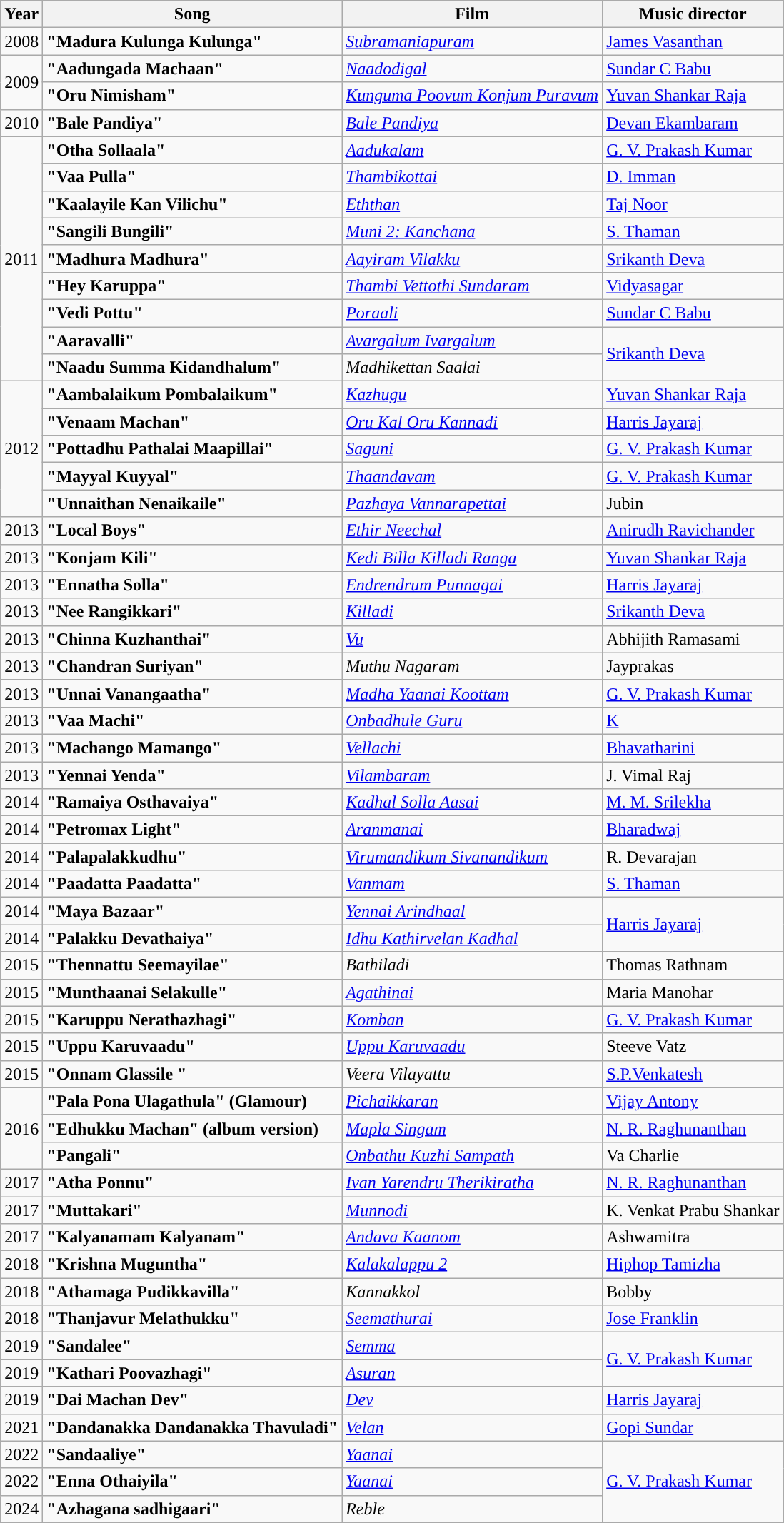<table class="wikitable sortable">
<tr style="background:#c">
<th>Year</th>
<th>Song</th>
<th>Film</th>
<th>Music director</th>
</tr>
<tr>
<td>2008</td>
<td><strong>"Madura Kulunga Kulunga"</strong></td>
<td><em><a href='#'>Subramaniapuram</a></em></td>
<td><a href='#'>James Vasanthan</a></td>
</tr>
<tr>
<td rowspan="2">2009</td>
<td><strong>"Aadungada Machaan"</strong></td>
<td><em><a href='#'>Naadodigal</a></em></td>
<td><a href='#'>Sundar C Babu</a></td>
</tr>
<tr>
<td><strong>"Oru Nimisham"</strong></td>
<td><em><a href='#'>Kunguma Poovum Konjum Puravum</a></em></td>
<td><a href='#'>Yuvan Shankar Raja</a></td>
</tr>
<tr>
<td>2010</td>
<td><strong>"Bale Pandiya"</strong></td>
<td><em><a href='#'>Bale Pandiya</a></em></td>
<td><a href='#'>Devan Ekambaram</a></td>
</tr>
<tr>
<td rowspan="9">2011</td>
<td><strong>"Otha Sollaala"</strong></td>
<td><em><a href='#'>Aadukalam</a></em></td>
<td><a href='#'>G. V. Prakash Kumar</a></td>
</tr>
<tr>
<td><strong>"Vaa Pulla"</strong></td>
<td><em><a href='#'>Thambikottai</a></em></td>
<td><a href='#'>D. Imman</a></td>
</tr>
<tr>
<td><strong>"Kaalayile Kan Vilichu"</strong></td>
<td><em><a href='#'>Eththan</a></em></td>
<td><a href='#'>Taj Noor</a></td>
</tr>
<tr>
<td><strong>"Sangili Bungili"</strong></td>
<td><em><a href='#'>Muni 2: Kanchana</a></em></td>
<td><a href='#'>S. Thaman</a></td>
</tr>
<tr>
<td><strong>"Madhura Madhura"</strong></td>
<td><em><a href='#'>Aayiram Vilakku</a></em></td>
<td><a href='#'>Srikanth Deva</a></td>
</tr>
<tr>
<td><strong>"Hey Karuppa"</strong></td>
<td><em><a href='#'>Thambi Vettothi Sundaram</a></em></td>
<td><a href='#'>Vidyasagar</a></td>
</tr>
<tr>
<td><strong>"Vedi Pottu"</strong></td>
<td><em><a href='#'>Poraali</a></em></td>
<td><a href='#'>Sundar C Babu</a></td>
</tr>
<tr>
<td><strong>"Aaravalli"</strong></td>
<td><em><a href='#'>Avargalum Ivargalum</a></em></td>
<td rowspan="2"><a href='#'>Srikanth Deva</a></td>
</tr>
<tr>
<td><strong>"Naadu Summa Kidandhalum"</strong></td>
<td><em>Madhikettan Saalai</em></td>
</tr>
<tr>
<td rowspan="5">2012</td>
<td><strong>"Aambalaikum Pombalaikum"</strong></td>
<td><em><a href='#'>Kazhugu</a></em></td>
<td><a href='#'>Yuvan Shankar Raja</a></td>
</tr>
<tr>
<td><strong>"Venaam Machan"</strong></td>
<td><em><a href='#'>Oru Kal Oru Kannadi</a></em></td>
<td><a href='#'>Harris Jayaraj</a></td>
</tr>
<tr>
<td><strong>"Pottadhu Pathalai Maapillai"</strong></td>
<td><em><a href='#'>Saguni</a></em></td>
<td><a href='#'>G. V. Prakash Kumar</a></td>
</tr>
<tr>
<td><strong>"Mayyal Kuyyal"</strong></td>
<td><em><a href='#'>Thaandavam</a></em></td>
<td><a href='#'>G. V. Prakash Kumar</a></td>
</tr>
<tr>
<td><strong>"Unnaithan Nenaikaile"</strong></td>
<td><em><a href='#'>Pazhaya Vannarapettai</a></em></td>
<td>Jubin</td>
</tr>
<tr>
<td>2013</td>
<td><strong>"Local Boys"</strong></td>
<td><em><a href='#'>Ethir Neechal</a></em></td>
<td><a href='#'>Anirudh Ravichander</a></td>
</tr>
<tr>
<td>2013</td>
<td><strong>"Konjam Kili"</strong></td>
<td><em><a href='#'>Kedi Billa Killadi Ranga</a></em></td>
<td><a href='#'>Yuvan Shankar Raja</a></td>
</tr>
<tr>
<td>2013</td>
<td><strong>"Ennatha Solla"</strong></td>
<td><em><a href='#'>Endrendrum Punnagai</a></em></td>
<td><a href='#'>Harris Jayaraj</a></td>
</tr>
<tr>
<td>2013</td>
<td><strong>"Nee Rangikkari"</strong></td>
<td><em><a href='#'>Killadi</a></em></td>
<td><a href='#'>Srikanth Deva</a></td>
</tr>
<tr>
<td>2013</td>
<td><strong>"Chinna Kuzhanthai"</strong></td>
<td><em><a href='#'>Vu</a></em></td>
<td>Abhijith Ramasami</td>
</tr>
<tr>
<td>2013</td>
<td><strong>"Chandran Suriyan"</strong></td>
<td><em>Muthu Nagaram</em></td>
<td>Jayprakas</td>
</tr>
<tr>
<td>2013</td>
<td><strong>"Unnai Vanangaatha"</strong></td>
<td><em><a href='#'>Madha Yaanai Koottam</a></em></td>
<td><a href='#'>G. V. Prakash Kumar</a></td>
</tr>
<tr>
<td>2013</td>
<td><strong>"Vaa Machi"</strong></td>
<td><em><a href='#'>Onbadhule Guru</a></em></td>
<td><a href='#'>K</a></td>
</tr>
<tr>
<td>2013</td>
<td><strong>"Machango Mamango"</strong></td>
<td><em><a href='#'>Vellachi</a></em></td>
<td><a href='#'>Bhavatharini</a></td>
</tr>
<tr>
<td>2013</td>
<td><strong>"Yennai Yenda"</strong></td>
<td><em><a href='#'>Vilambaram</a></em></td>
<td>J. Vimal Raj</td>
</tr>
<tr>
<td>2014</td>
<td><strong>"Ramaiya Osthavaiya"</strong></td>
<td><em><a href='#'>Kadhal Solla Aasai</a></em></td>
<td><a href='#'>M. M. Srilekha</a></td>
</tr>
<tr>
<td>2014</td>
<td><strong>"Petromax Light"</strong></td>
<td><em><a href='#'>Aranmanai</a></em></td>
<td><a href='#'>Bharadwaj</a></td>
</tr>
<tr>
<td>2014</td>
<td><strong>"Palapalakkudhu"</strong></td>
<td><em><a href='#'>Virumandikum Sivanandikum</a></em></td>
<td>R. Devarajan</td>
</tr>
<tr>
<td>2014</td>
<td><strong>"Paadatta Paadatta"</strong></td>
<td><em><a href='#'>Vanmam</a></em></td>
<td><a href='#'>S. Thaman</a></td>
</tr>
<tr>
<td>2014</td>
<td><strong>"Maya Bazaar"</strong></td>
<td><em><a href='#'>Yennai Arindhaal</a></em></td>
<td rowspan="2"><a href='#'>Harris Jayaraj</a></td>
</tr>
<tr>
<td>2014</td>
<td><strong>"Palakku Devathaiya"</strong></td>
<td><em><a href='#'>Idhu Kathirvelan Kadhal</a></em></td>
</tr>
<tr>
<td>2015</td>
<td><strong>"Thennattu Seemayilae"</strong></td>
<td><em>Bathiladi</em></td>
<td>Thomas Rathnam</td>
</tr>
<tr>
<td>2015</td>
<td><strong>"Munthaanai Selakulle"</strong></td>
<td><em><a href='#'>Agathinai</a></em></td>
<td>Maria Manohar</td>
</tr>
<tr>
<td>2015</td>
<td><strong>"Karuppu Nerathazhagi"</strong></td>
<td><em><a href='#'>Komban</a></em></td>
<td><a href='#'>G. V. Prakash Kumar</a></td>
</tr>
<tr>
<td>2015</td>
<td><strong>"Uppu Karuvaadu"</strong></td>
<td><em><a href='#'>Uppu Karuvaadu</a></em></td>
<td>Steeve Vatz</td>
</tr>
<tr>
<td>2015</td>
<td><strong>"Onnam Glassile "</strong></td>
<td><em>Veera Vilayattu</em></td>
<td><a href='#'>S.P.Venkatesh</a></td>
</tr>
<tr>
<td rowspan="3">2016</td>
<td><strong>"Pala Pona Ulagathula" (Glamour)</strong></td>
<td><em><a href='#'>Pichaikkaran</a></em></td>
<td><a href='#'>Vijay Antony</a></td>
</tr>
<tr>
<td><strong>"Edhukku Machan" (album version)</strong></td>
<td><em><a href='#'>Mapla Singam</a></em></td>
<td><a href='#'>N. R. Raghunanthan</a></td>
</tr>
<tr>
<td><strong>"Pangali"</strong></td>
<td><em><a href='#'>Onbathu Kuzhi Sampath</a></em></td>
<td>Va Charlie</td>
</tr>
<tr>
<td>2017</td>
<td><strong>"Atha Ponnu"</strong></td>
<td><em><a href='#'>Ivan Yarendru Therikiratha</a></em></td>
<td><a href='#'>N. R. Raghunanthan</a></td>
</tr>
<tr>
<td>2017</td>
<td><strong>"Muttakari"</strong></td>
<td><em><a href='#'>Munnodi</a></em></td>
<td>K. Venkat Prabu Shankar</td>
</tr>
<tr>
<td>2017</td>
<td><strong>"Kalyanamam Kalyanam"</strong></td>
<td><em><a href='#'>Andava Kaanom</a></em></td>
<td>Ashwamitra</td>
</tr>
<tr>
<td>2018</td>
<td><strong>"Krishna Muguntha"</strong></td>
<td><em><a href='#'>Kalakalappu 2</a></em></td>
<td><a href='#'>Hiphop Tamizha</a></td>
</tr>
<tr>
<td>2018</td>
<td><strong>"Athamaga Pudikkavilla"</strong></td>
<td><em>Kannakkol</em></td>
<td>Bobby</td>
</tr>
<tr>
<td>2018</td>
<td><strong>"Thanjavur Melathukku"</strong></td>
<td><em><a href='#'>Seemathurai</a></em></td>
<td><a href='#'>Jose Franklin</a></td>
</tr>
<tr>
<td>2019</td>
<td><strong>"Sandalee"</strong></td>
<td><em><a href='#'>Semma</a></em></td>
<td rowspan="2"><a href='#'>G. V. Prakash Kumar</a></td>
</tr>
<tr>
<td>2019</td>
<td><strong>"Kathari Poovazhagi"</strong></td>
<td><em><a href='#'>Asuran</a></em></td>
</tr>
<tr>
<td>2019</td>
<td><strong>"Dai Machan Dev"</strong></td>
<td><em><a href='#'>Dev</a></em></td>
<td><a href='#'>Harris Jayaraj</a></td>
</tr>
<tr>
<td>2021</td>
<td><strong>"Dandanakka Dandanakka Thavuladi"</strong></td>
<td><em><a href='#'>Velan</a></em></td>
<td><a href='#'>Gopi Sundar</a></td>
</tr>
<tr>
<td>2022</td>
<td><strong>"Sandaaliye"</strong></td>
<td><em><a href='#'>Yaanai</a></em></td>
<td rowspan="3"><a href='#'>G. V. Prakash Kumar</a></td>
</tr>
<tr>
<td>2022</td>
<td><strong>"Enna Othaiyila"</strong></td>
<td><em><a href='#'>Yaanai</a></em></td>
</tr>
<tr>
<td>2024</td>
<td><strong>"Azhagana sadhigaari"</strong></td>
<td><em>Reble</em></td>
</tr>
</table>
